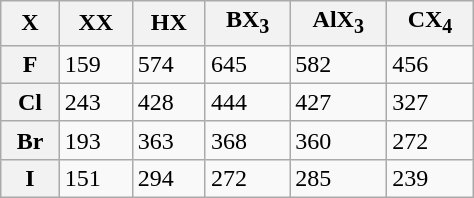<table class="wikitable" style="float:right; width:25%;">
<tr>
<th>X</th>
<th>XX</th>
<th>HX</th>
<th>BX<sub>3</sub></th>
<th>AlX<sub>3</sub></th>
<th>CX<sub>4</sub></th>
</tr>
<tr>
<th>F</th>
<td>159</td>
<td>574</td>
<td>645</td>
<td>582</td>
<td>456</td>
</tr>
<tr>
<th>Cl</th>
<td>243</td>
<td>428</td>
<td>444</td>
<td>427</td>
<td>327</td>
</tr>
<tr>
<th>Br</th>
<td>193</td>
<td>363</td>
<td>368</td>
<td>360</td>
<td>272</td>
</tr>
<tr>
<th>I</th>
<td>151</td>
<td>294</td>
<td>272</td>
<td>285</td>
<td>239</td>
</tr>
</table>
